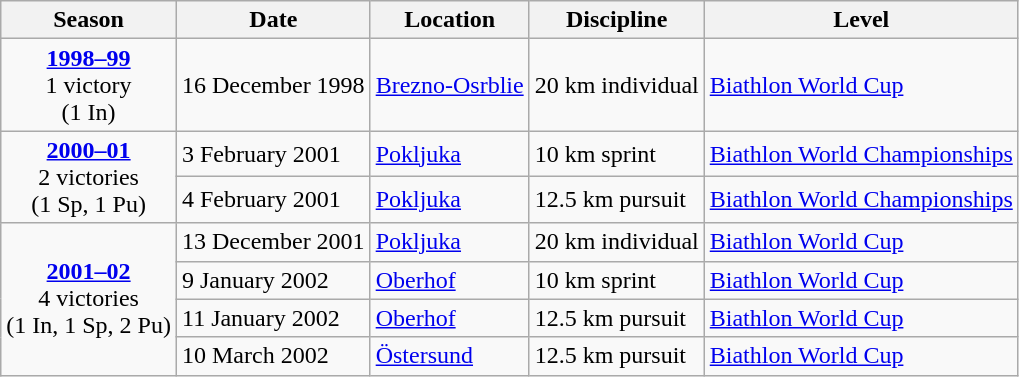<table class="wikitable">
<tr>
<th>Season</th>
<th>Date</th>
<th>Location</th>
<th>Discipline</th>
<th>Level</th>
</tr>
<tr>
<td rowspan="1" style="text-align:center;"><strong><a href='#'>1998–99</a></strong> <br> 1 victory <br> (1 In)</td>
<td>16 December 1998</td>
<td> <a href='#'>Brezno-Osrblie</a></td>
<td>20 km individual</td>
<td><a href='#'>Biathlon World Cup</a></td>
</tr>
<tr>
<td rowspan="2" style="text-align:center;"><strong><a href='#'>2000–01</a></strong> <br> 2 victories <br> (1 Sp, 1 Pu)</td>
<td>3 February 2001</td>
<td> <a href='#'>Pokljuka</a></td>
<td>10 km sprint</td>
<td><a href='#'>Biathlon World Championships</a></td>
</tr>
<tr>
<td>4 February 2001</td>
<td> <a href='#'>Pokljuka</a></td>
<td>12.5 km pursuit</td>
<td><a href='#'>Biathlon World Championships</a></td>
</tr>
<tr>
<td rowspan="4" style="text-align:center;"><strong><a href='#'>2001–02</a></strong> <br> 4 victories <br> (1 In, 1 Sp, 2 Pu)</td>
<td>13 December 2001</td>
<td> <a href='#'>Pokljuka</a></td>
<td>20 km individual</td>
<td><a href='#'>Biathlon World Cup</a></td>
</tr>
<tr>
<td>9 January 2002</td>
<td> <a href='#'>Oberhof</a></td>
<td>10 km sprint</td>
<td><a href='#'>Biathlon World Cup</a></td>
</tr>
<tr>
<td>11 January 2002</td>
<td> <a href='#'>Oberhof</a></td>
<td>12.5 km pursuit</td>
<td><a href='#'>Biathlon World Cup</a></td>
</tr>
<tr>
<td>10 March 2002</td>
<td> <a href='#'>Östersund</a></td>
<td>12.5 km pursuit</td>
<td><a href='#'>Biathlon World Cup</a></td>
</tr>
</table>
